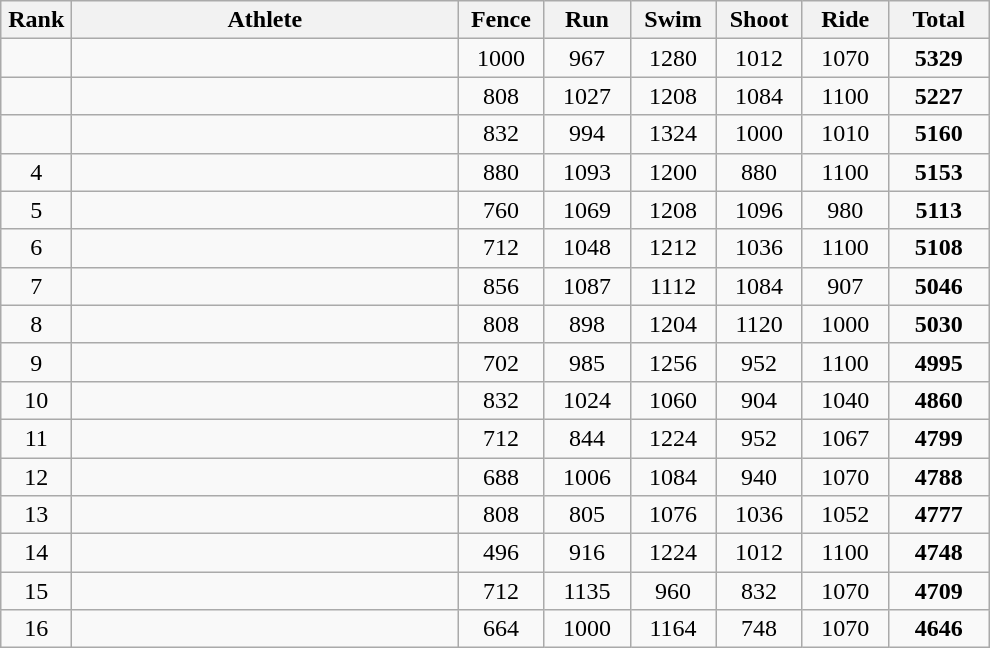<table class=wikitable style="text-align:center">
<tr>
<th width=40>Rank</th>
<th width=250>Athlete</th>
<th width=50>Fence</th>
<th width=50>Run</th>
<th width=50>Swim</th>
<th width=50>Shoot</th>
<th width=50>Ride</th>
<th width=60>Total</th>
</tr>
<tr>
<td></td>
<td align=left></td>
<td>1000</td>
<td>967</td>
<td>1280</td>
<td>1012</td>
<td>1070</td>
<td><strong>5329</strong></td>
</tr>
<tr>
<td></td>
<td align=left></td>
<td>808</td>
<td>1027</td>
<td>1208</td>
<td>1084</td>
<td>1100</td>
<td><strong>5227</strong></td>
</tr>
<tr>
<td></td>
<td align=left></td>
<td>832</td>
<td>994</td>
<td>1324</td>
<td>1000</td>
<td>1010</td>
<td><strong>5160</strong></td>
</tr>
<tr>
<td>4</td>
<td align=left></td>
<td>880</td>
<td>1093</td>
<td>1200</td>
<td>880</td>
<td>1100</td>
<td><strong>5153</strong></td>
</tr>
<tr>
<td>5</td>
<td align=left></td>
<td>760</td>
<td>1069</td>
<td>1208</td>
<td>1096</td>
<td>980</td>
<td><strong>5113</strong></td>
</tr>
<tr>
<td>6</td>
<td align=left></td>
<td>712</td>
<td>1048</td>
<td>1212</td>
<td>1036</td>
<td>1100</td>
<td><strong>5108</strong></td>
</tr>
<tr>
<td>7</td>
<td align=left></td>
<td>856</td>
<td>1087</td>
<td>1112</td>
<td>1084</td>
<td>907</td>
<td><strong>5046</strong></td>
</tr>
<tr>
<td>8</td>
<td align=left></td>
<td>808</td>
<td>898</td>
<td>1204</td>
<td>1120</td>
<td>1000</td>
<td><strong>5030</strong></td>
</tr>
<tr>
<td>9</td>
<td align=left></td>
<td>702</td>
<td>985</td>
<td>1256</td>
<td>952</td>
<td>1100</td>
<td><strong>4995</strong></td>
</tr>
<tr>
<td>10</td>
<td align=left></td>
<td>832</td>
<td>1024</td>
<td>1060</td>
<td>904</td>
<td>1040</td>
<td><strong>4860</strong></td>
</tr>
<tr>
<td>11</td>
<td align=left></td>
<td>712</td>
<td>844</td>
<td>1224</td>
<td>952</td>
<td>1067</td>
<td><strong>4799</strong></td>
</tr>
<tr>
<td>12</td>
<td align=left></td>
<td>688</td>
<td>1006</td>
<td>1084</td>
<td>940</td>
<td>1070</td>
<td><strong>4788</strong></td>
</tr>
<tr>
<td>13</td>
<td align=left></td>
<td>808</td>
<td>805</td>
<td>1076</td>
<td>1036</td>
<td>1052</td>
<td><strong>4777</strong></td>
</tr>
<tr>
<td>14</td>
<td align=left></td>
<td>496</td>
<td>916</td>
<td>1224</td>
<td>1012</td>
<td>1100</td>
<td><strong>4748</strong></td>
</tr>
<tr>
<td>15</td>
<td align=left></td>
<td>712</td>
<td>1135</td>
<td>960</td>
<td>832</td>
<td>1070</td>
<td><strong>4709</strong></td>
</tr>
<tr>
<td>16</td>
<td align=left></td>
<td>664</td>
<td>1000</td>
<td>1164</td>
<td>748</td>
<td>1070</td>
<td><strong>4646</strong></td>
</tr>
</table>
